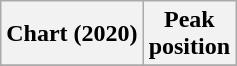<table class="wikitable plainrowheaders">
<tr>
<th scope="col">Chart (2020)</th>
<th scope="col">Peak<br>position</th>
</tr>
<tr>
</tr>
</table>
